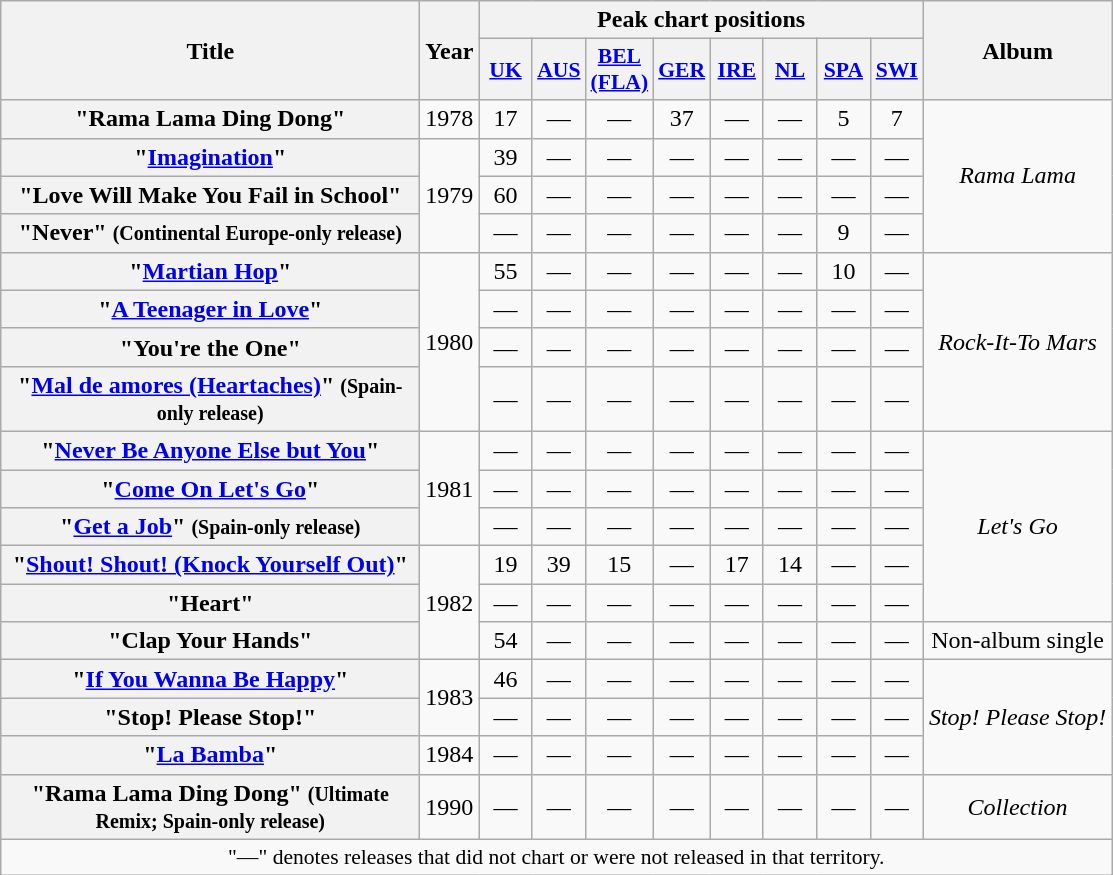<table class="wikitable plainrowheaders" style="text-align:center;">
<tr>
<th rowspan="2" scope="col" style="width:17em;">Title</th>
<th rowspan="2" scope="col" style="width:2em;">Year</th>
<th colspan="8">Peak chart positions</th>
<th rowspan="2">Album</th>
</tr>
<tr>
<th scope="col" style="width:2em;font-size:90%;"><a href='#'>UK</a><br></th>
<th scope="col" style="width:2em;font-size:90%;"><a href='#'>AUS</a><br></th>
<th scope="col" style="width:2em;font-size:90%;"><a href='#'>BEL (FLA)</a><br></th>
<th scope="col" style="width:2em;font-size:90%;"><a href='#'>GER</a><br></th>
<th scope="col" style="width:2em;font-size:90%;"><a href='#'>IRE</a><br></th>
<th scope="col" style="width:2em;font-size:90%;"><a href='#'>NL</a><br></th>
<th scope="col" style="width:2em;font-size:90%;"><a href='#'>SPA</a><br></th>
<th scope="col" style="width:2em;font-size:90%;"><a href='#'>SWI</a><br></th>
</tr>
<tr>
<th scope="row">"Rama Lama Ding Dong"</th>
<td>1978</td>
<td>17</td>
<td>—</td>
<td>—</td>
<td>37</td>
<td>—</td>
<td>—</td>
<td>5</td>
<td>7</td>
<td rowspan="4"><em>Rama Lama</em></td>
</tr>
<tr>
<th scope="row">"<a href='#'>Imagination</a>"</th>
<td rowspan="3">1979</td>
<td>39</td>
<td>—</td>
<td>—</td>
<td>—</td>
<td>—</td>
<td>—</td>
<td>—</td>
<td>—</td>
</tr>
<tr>
<th scope="row">"Love Will Make You Fail in School"</th>
<td>60</td>
<td>—</td>
<td>—</td>
<td>—</td>
<td>—</td>
<td>—</td>
<td>—</td>
<td>—</td>
</tr>
<tr>
<th scope="row">"Never" <small>(Continental Europe-only release)</small></th>
<td>—</td>
<td>—</td>
<td>—</td>
<td>—</td>
<td>—</td>
<td>—</td>
<td>9</td>
<td>—</td>
</tr>
<tr>
<th scope="row">"<a href='#'>Martian Hop</a>"</th>
<td rowspan="4">1980</td>
<td>55</td>
<td>—</td>
<td>—</td>
<td>—</td>
<td>—</td>
<td>—</td>
<td>10</td>
<td>—</td>
<td rowspan="4"><em>Rock-It-To Mars</em></td>
</tr>
<tr>
<th scope="row">"<a href='#'>A Teenager in Love</a>"</th>
<td>—</td>
<td>—</td>
<td>—</td>
<td>—</td>
<td>—</td>
<td>—</td>
<td>—</td>
<td>—</td>
</tr>
<tr>
<th scope="row">"You're the One"</th>
<td>—</td>
<td>—</td>
<td>—</td>
<td>—</td>
<td>—</td>
<td>—</td>
<td>—</td>
<td>—</td>
</tr>
<tr>
<th scope="row">"<a href='#'>Mal de amores (Heartaches)</a>" <small>(Spain-only release)</small></th>
<td>—</td>
<td>—</td>
<td>—</td>
<td>—</td>
<td>—</td>
<td>—</td>
<td>—</td>
<td>—</td>
</tr>
<tr>
<th scope="row">"<a href='#'>Never Be Anyone Else but You</a>"</th>
<td rowspan="3">1981</td>
<td>—</td>
<td>—</td>
<td>—</td>
<td>—</td>
<td>—</td>
<td>—</td>
<td>—</td>
<td>—</td>
<td rowspan="5"><em>Let's Go</em></td>
</tr>
<tr>
<th scope="row">"<a href='#'>Come On Let's Go</a>"</th>
<td>—</td>
<td>—</td>
<td>—</td>
<td>—</td>
<td>—</td>
<td>—</td>
<td>—</td>
<td>—</td>
</tr>
<tr>
<th scope="row">"<a href='#'>Get a Job</a>" <small>(Spain-only release)</small></th>
<td>—</td>
<td>—</td>
<td>—</td>
<td>—</td>
<td>—</td>
<td>—</td>
<td>—</td>
<td>—</td>
</tr>
<tr>
<th scope="row">"<a href='#'>Shout! Shout! (Knock Yourself Out)</a>"</th>
<td rowspan="3">1982</td>
<td>19</td>
<td>39</td>
<td>15</td>
<td>—</td>
<td>17</td>
<td>14</td>
<td>—</td>
<td>—</td>
</tr>
<tr>
<th scope="row">"Heart"</th>
<td>—</td>
<td>—</td>
<td>—</td>
<td>—</td>
<td>—</td>
<td>—</td>
<td>—</td>
<td>—</td>
</tr>
<tr>
<th scope="row">"Clap Your Hands"</th>
<td>54</td>
<td>—</td>
<td>—</td>
<td>—</td>
<td>—</td>
<td>—</td>
<td>—</td>
<td>—</td>
<td>Non-album single</td>
</tr>
<tr>
<th scope="row">"<a href='#'>If You Wanna Be Happy</a>"</th>
<td rowspan="2">1983</td>
<td>46</td>
<td>—</td>
<td>—</td>
<td>—</td>
<td>—</td>
<td>—</td>
<td>—</td>
<td>—</td>
<td rowspan="3"><em>Stop! Please Stop!</em></td>
</tr>
<tr>
<th scope="row">"Stop! Please Stop!"</th>
<td>—</td>
<td>—</td>
<td>—</td>
<td>—</td>
<td>—</td>
<td>—</td>
<td>—</td>
<td>—</td>
</tr>
<tr>
<th scope="row">"<a href='#'>La Bamba</a>"</th>
<td>1984</td>
<td>—</td>
<td>—</td>
<td>—</td>
<td>—</td>
<td>—</td>
<td>—</td>
<td>—</td>
<td>—</td>
</tr>
<tr>
<th scope="row">"Rama Lama Ding Dong" <small>(Ultimate Remix; Spain-only release)</small></th>
<td>1990</td>
<td>—</td>
<td>—</td>
<td>—</td>
<td>—</td>
<td>—</td>
<td>—</td>
<td>—</td>
<td>—</td>
<td><em>Collection</em></td>
</tr>
<tr>
<td colspan="11" style="font-size:90%">"—" denotes releases that did not chart or were not released in that territory.</td>
</tr>
</table>
